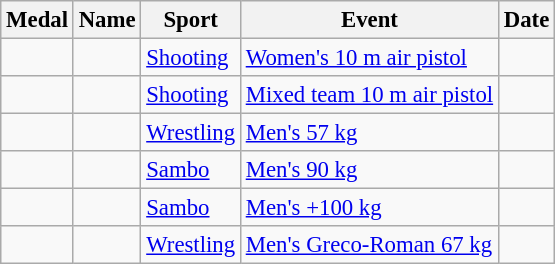<table class="wikitable sortable" style="font-size: 95%;">
<tr>
<th>Medal</th>
<th>Name</th>
<th>Sport</th>
<th>Event</th>
<th>Date</th>
</tr>
<tr>
<td></td>
<td></td>
<td><a href='#'>Shooting</a></td>
<td><a href='#'>Women's 10 m air pistol</a></td>
<td></td>
</tr>
<tr>
<td></td>
<td><br></td>
<td><a href='#'>Shooting</a></td>
<td><a href='#'>Mixed team 10 m air pistol</a></td>
<td></td>
</tr>
<tr>
<td></td>
<td></td>
<td><a href='#'>Wrestling</a></td>
<td><a href='#'>Men's 57 kg</a></td>
<td></td>
</tr>
<tr>
<td></td>
<td></td>
<td><a href='#'>Sambo</a></td>
<td><a href='#'>Men's 90 kg</a></td>
<td></td>
</tr>
<tr>
<td></td>
<td></td>
<td><a href='#'>Sambo</a></td>
<td><a href='#'>Men's +100 kg</a></td>
<td></td>
</tr>
<tr>
<td></td>
<td></td>
<td><a href='#'>Wrestling</a></td>
<td><a href='#'>Men's Greco-Roman 67 kg</a></td>
<td></td>
</tr>
</table>
